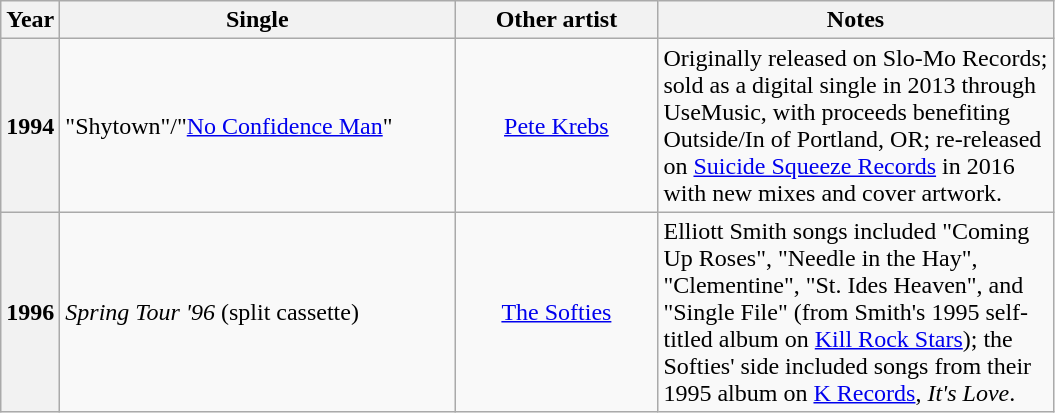<table class="wikitable plainrowheaders" style="text-align:left; ">
<tr>
<th scope="col" style="width:2em; ">Year</th>
<th scope="col" style="width:16em; ">Single</th>
<th scope="col" style="width:8em; ">Other artist</th>
<th scope="col" style="width:16em; ">Notes</th>
</tr>
<tr>
<th scope="row">1994</th>
<td>"Shytown"/"<a href='#'>No Confidence Man</a>"</td>
<td style="text-align: center; "><a href='#'>Pete Krebs</a></td>
<td>Originally released on Slo-Mo Records; sold as a digital single in 2013 through UseMusic, with proceeds benefiting Outside/In of Portland, OR; re-released on <a href='#'>Suicide Squeeze Records</a> in 2016 with new mixes and cover artwork.</td>
</tr>
<tr>
<th scope="row">1996</th>
<td><em>Spring Tour '96</em> (split cassette)</td>
<td style="text-align: center; "><a href='#'>The Softies</a></td>
<td>Elliott Smith songs included "Coming Up Roses", "Needle in the Hay", "Clementine", "St. Ides Heaven", and "Single File" (from Smith's 1995 self-titled album on <a href='#'>Kill Rock Stars</a>); the Softies' side included songs from their 1995 album on <a href='#'>K Records</a>, <em>It's Love</em>.</td>
</tr>
</table>
